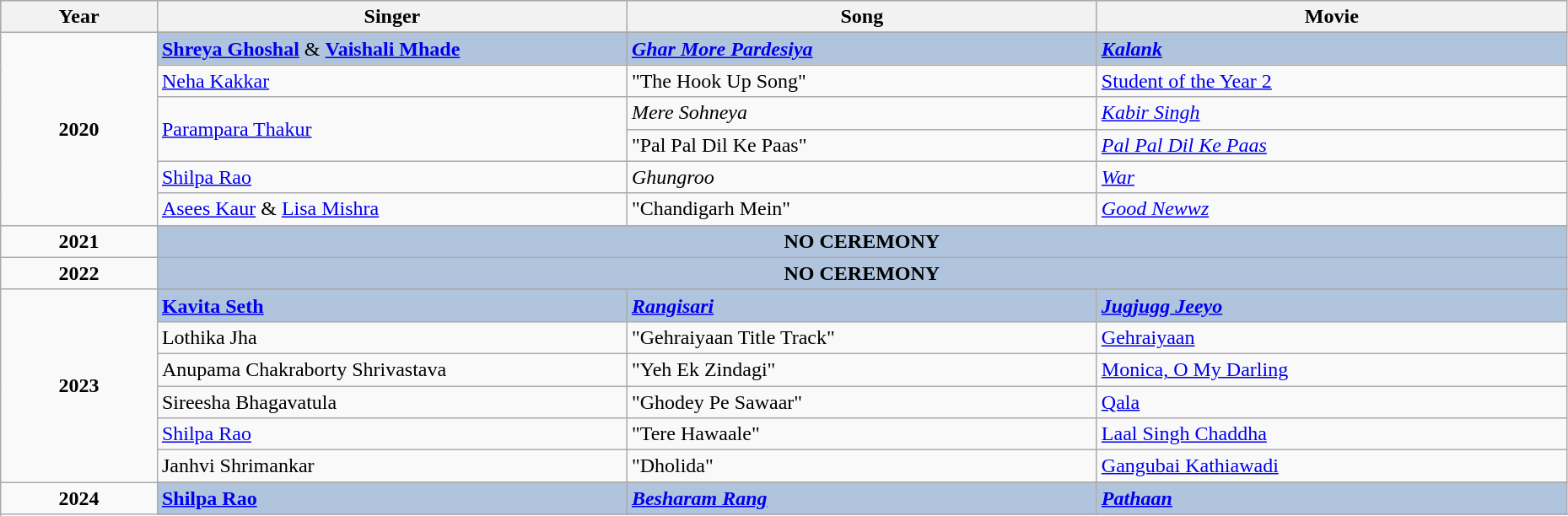<table class="wikitable" style="width:98%;">
<tr style="background:#bebebe;">
<th style="width:10%;">Year</th>
<th style="width:30%;">Singer</th>
<th style="width:30%;">Song</th>
<th style="width:30%;">Movie</th>
</tr>
<tr>
<td rowspan="7" style="text-align:center"><strong>2020</strong></td>
</tr>
<tr style="background:#B0C4DE;">
<td><strong><a href='#'>Shreya Ghoshal</a></strong> & <strong><a href='#'>Vaishali Mhade</a></strong></td>
<td><strong><em><a href='#'>Ghar More Pardesiya</a></em></strong></td>
<td><strong><em><a href='#'>Kalank</a></em></strong></td>
</tr>
<tr>
<td><a href='#'>Neha Kakkar</a></td>
<td>"The Hook Up Song"</td>
<td><a href='#'>Student of the Year 2</a></td>
</tr>
<tr>
<td rowspan="2"><a href='#'>Parampara Thakur</a></td>
<td><em>Mere Sohneya</em></td>
<td><em><a href='#'>Kabir Singh</a></em></td>
</tr>
<tr>
<td>"Pal Pal Dil Ke Paas"</td>
<td><em><a href='#'>Pal Pal Dil Ke Paas</a></em></td>
</tr>
<tr>
<td><a href='#'>Shilpa Rao</a></td>
<td><em>Ghungroo</em></td>
<td><em><a href='#'>War</a></em></td>
</tr>
<tr>
<td><a href='#'>Asees Kaur</a> & <a href='#'>Lisa Mishra</a></td>
<td>"Chandigarh Mein"</td>
<td><em><a href='#'>Good Newwz</a></em></td>
</tr>
<tr>
<td rowspan=1 style="text-align:center"><strong>2021</strong></td>
<td colspan=3 style="background:#B0C4DE; text-align:center"><strong>NO CEREMONY</strong></td>
</tr>
<tr>
<td rowspan=1 style="text-align:center"><strong>2022</strong></td>
<td colspan=3 style="background:#B0C4DE; text-align:center"><strong>NO CEREMONY</strong></td>
</tr>
<tr>
<td rowspan=7 style="text-align:center"><strong>2023</strong></td>
</tr>
<tr style="background:#B0C4DE;">
<td><strong><a href='#'>Kavita Seth</a></strong></td>
<td><strong><em><a href='#'>Rangisari</a></em></strong></td>
<td><strong><em><a href='#'>Jugjugg Jeeyo</a></em></strong></td>
</tr>
<tr>
<td>Lothika Jha</td>
<td>"Gehraiyaan Title Track"</td>
<td><a href='#'>Gehraiyaan</a></td>
</tr>
<tr>
<td>Anupama Chakraborty Shrivastava</td>
<td>"Yeh Ek Zindagi"</td>
<td><a href='#'>Monica, O My Darling</a></td>
</tr>
<tr>
<td>Sireesha Bhagavatula</td>
<td>"Ghodey Pe Sawaar"</td>
<td><a href='#'>Qala</a></td>
</tr>
<tr>
<td><a href='#'>Shilpa Rao</a></td>
<td>"Tere Hawaale"</td>
<td><a href='#'>Laal Singh Chaddha</a></td>
</tr>
<tr>
<td>Janhvi Shrimankar</td>
<td>"Dholida"</td>
<td><a href='#'>Gangubai Kathiawadi</a></td>
</tr>
<tr>
<td rowspan=4 style="text-align:center"><strong>2024</strong></td>
</tr>
<tr style="background:#B0C4DE;">
<td><strong><a href='#'>Shilpa Rao</a></strong></td>
<td><strong><em><a href='#'>Besharam Rang</a></em></strong></td>
<td><strong><em><a href='#'>Pathaan</a></em></strong></td>
</tr>
<tr>
</tr>
</table>
